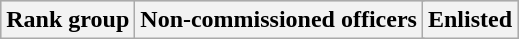<table class="wikitable">
<tr style="background-color:#CCCCCC; text-align:center;">
<th>Rank group</th>
<th colspan=22>Non-commissioned officers</th>
<th colspan=14>Enlisted<br>
</th>
</tr>
</table>
